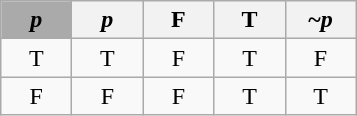<table border="1" class="wikitable" style="text-align:center;">
<tr>
<th style="width:40px;background:#aaaaaa;"><em>p</em></th>
<th style="width:40px"><em>p</em></th>
<th style="width:40px">F</th>
<th style="width:40px">T</th>
<th style="width:40px">~<em>p</em></th>
</tr>
<tr>
<td>T</td>
<td>T</td>
<td>F</td>
<td>T</td>
<td>F</td>
</tr>
<tr>
<td>F</td>
<td>F</td>
<td>F</td>
<td>T</td>
<td>T</td>
</tr>
</table>
